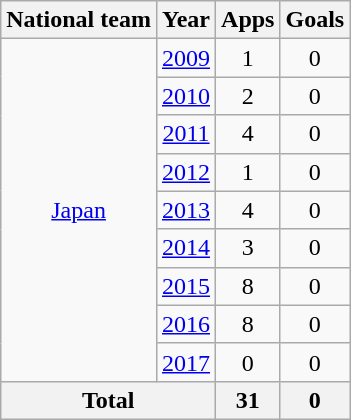<table class="wikitable" style="text-align:center">
<tr>
<th>National team</th>
<th>Year</th>
<th>Apps</th>
<th>Goals</th>
</tr>
<tr>
<td rowspan="9"><a href='#'>Japan</a></td>
<td><a href='#'>2009</a></td>
<td>1</td>
<td>0</td>
</tr>
<tr>
<td><a href='#'>2010</a></td>
<td>2</td>
<td>0</td>
</tr>
<tr>
<td><a href='#'>2011</a></td>
<td>4</td>
<td>0</td>
</tr>
<tr>
<td><a href='#'>2012</a></td>
<td>1</td>
<td>0</td>
</tr>
<tr>
<td><a href='#'>2013</a></td>
<td>4</td>
<td>0</td>
</tr>
<tr>
<td><a href='#'>2014</a></td>
<td>3</td>
<td>0</td>
</tr>
<tr>
<td><a href='#'>2015</a></td>
<td>8</td>
<td>0</td>
</tr>
<tr>
<td><a href='#'>2016</a></td>
<td>8</td>
<td>0</td>
</tr>
<tr>
<td><a href='#'>2017</a></td>
<td>0</td>
<td>0</td>
</tr>
<tr>
<th colspan="2">Total</th>
<th>31</th>
<th>0</th>
</tr>
</table>
